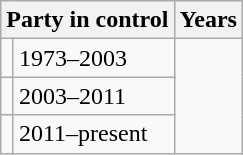<table class="wikitable">
<tr>
<th colspan=2>Party in control</th>
<th>Years</th>
</tr>
<tr>
<td></td>
<td>1973–2003</td>
</tr>
<tr>
<td></td>
<td>2003–2011</td>
</tr>
<tr>
<td></td>
<td>2011–present</td>
</tr>
</table>
